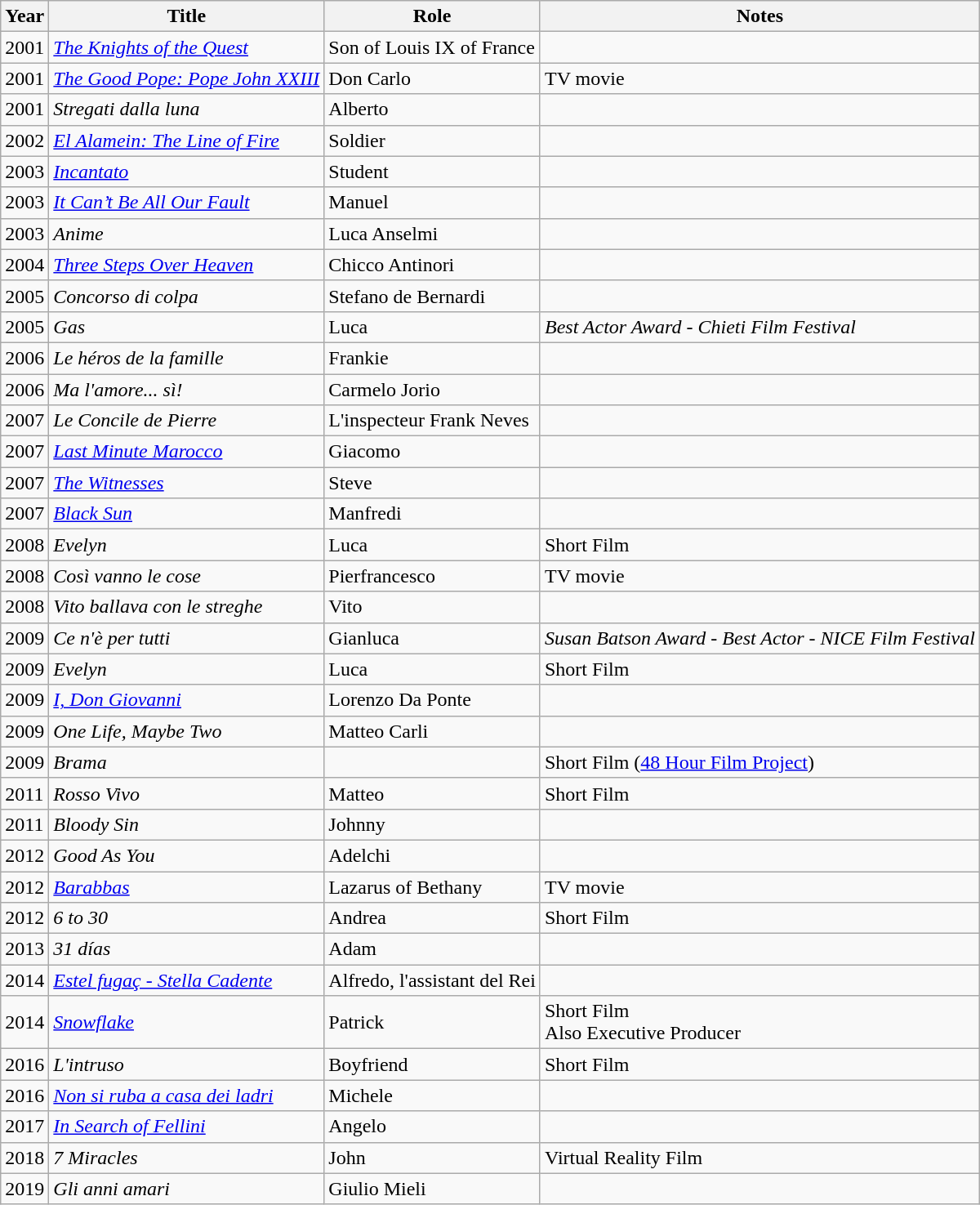<table class="wikitable sortable">
<tr>
<th>Year</th>
<th>Title</th>
<th>Role</th>
<th class="unsortable">Notes</th>
</tr>
<tr>
<td>2001</td>
<td><em><a href='#'>The Knights of the Quest</a></em></td>
<td>Son of Louis IX of France</td>
</tr>
<tr>
<td>2001</td>
<td><em><a href='#'>The Good Pope: Pope John XXIII</a></em></td>
<td>Don Carlo</td>
<td>TV movie</td>
</tr>
<tr>
<td>2001</td>
<td><em>Stregati dalla luna</em></td>
<td>Alberto</td>
<td></td>
</tr>
<tr>
<td>2002</td>
<td><em><a href='#'>El Alamein: The Line of Fire</a></em></td>
<td>Soldier</td>
<td></td>
</tr>
<tr>
<td>2003</td>
<td><em><a href='#'>Incantato</a></em></td>
<td>Student</td>
<td></td>
</tr>
<tr>
<td>2003</td>
<td><em><a href='#'>It Can’t Be All Our Fault</a></em></td>
<td>Manuel</td>
<td></td>
</tr>
<tr>
<td>2003</td>
<td><em>Anime</em></td>
<td>Luca Anselmi</td>
<td></td>
</tr>
<tr>
<td>2004</td>
<td><em><a href='#'>Three Steps Over Heaven</a></em></td>
<td>Chicco Antinori</td>
<td></td>
</tr>
<tr>
<td>2005</td>
<td><em>Concorso di colpa</em></td>
<td>Stefano de Bernardi</td>
<td></td>
</tr>
<tr>
<td>2005</td>
<td><em>Gas</em></td>
<td>Luca</td>
<td><em>Best Actor Award - Chieti Film Festival</em></td>
</tr>
<tr>
<td>2006</td>
<td><em>Le héros de la famille</em></td>
<td>Frankie</td>
<td></td>
</tr>
<tr>
<td>2006</td>
<td><em>Ma l'amore... sì!</em></td>
<td>Carmelo Jorio</td>
<td></td>
</tr>
<tr>
<td>2007</td>
<td><em>Le Concile de Pierre</em></td>
<td>L'inspecteur Frank Neves</td>
<td></td>
</tr>
<tr>
<td>2007</td>
<td><em><a href='#'>Last Minute Marocco</a></em></td>
<td>Giacomo</td>
<td></td>
</tr>
<tr>
<td>2007</td>
<td><em><a href='#'>The Witnesses</a></em></td>
<td>Steve</td>
<td></td>
</tr>
<tr>
<td>2007</td>
<td><em><a href='#'>Black Sun</a></em></td>
<td>Manfredi</td>
<td></td>
</tr>
<tr>
<td>2008</td>
<td><em>Evelyn</em></td>
<td>Luca</td>
<td>Short Film</td>
</tr>
<tr>
<td>2008</td>
<td><em>Così vanno le cose</em></td>
<td>Pierfrancesco</td>
<td>TV movie</td>
</tr>
<tr>
<td>2008</td>
<td><em>Vito ballava con le streghe</em></td>
<td>Vito</td>
<td></td>
</tr>
<tr>
<td>2009</td>
<td><em>Ce n'è per tutti</em></td>
<td>Gianluca</td>
<td><em>Susan Batson Award - Best Actor - NICE Film Festival</em></td>
</tr>
<tr>
<td>2009</td>
<td><em>Evelyn</em></td>
<td>Luca</td>
<td>Short Film</td>
</tr>
<tr>
<td>2009</td>
<td><em><a href='#'>I, Don Giovanni</a></em></td>
<td>Lorenzo Da Ponte</td>
<td></td>
</tr>
<tr>
<td>2009</td>
<td><em>One Life, Maybe Two</em></td>
<td>Matteo Carli</td>
<td></td>
</tr>
<tr>
<td>2009</td>
<td><em>Brama</em></td>
<td></td>
<td>Short Film (<a href='#'>48 Hour Film Project</a>)</td>
</tr>
<tr>
<td>2011</td>
<td><em>Rosso Vivo</em></td>
<td>Matteo</td>
<td>Short Film</td>
</tr>
<tr>
<td>2011</td>
<td><em>Bloody Sin</em></td>
<td>Johnny</td>
<td></td>
</tr>
<tr>
<td>2012</td>
<td><em>Good As You</em></td>
<td>Adelchi</td>
<td></td>
</tr>
<tr>
<td>2012</td>
<td><em><a href='#'>Barabbas</a></em></td>
<td>Lazarus of Bethany</td>
<td>TV movie</td>
</tr>
<tr>
<td>2012</td>
<td><em>6 to 30</em></td>
<td>Andrea</td>
<td>Short Film</td>
</tr>
<tr>
<td>2013</td>
<td><em>31 días</em></td>
<td>Adam</td>
<td></td>
</tr>
<tr>
<td>2014</td>
<td><em><a href='#'>Estel fugaç - Stella Cadente</a></em></td>
<td>Alfredo, l'assistant del Rei</td>
<td></td>
</tr>
<tr>
<td>2014</td>
<td><em><a href='#'>Snowflake</a></em></td>
<td>Patrick</td>
<td>Short Film<br>Also Executive Producer</td>
</tr>
<tr>
<td>2016</td>
<td><em>L'intruso</em></td>
<td>Boyfriend</td>
<td>Short Film</td>
</tr>
<tr>
<td>2016</td>
<td><em><a href='#'>Non si ruba a casa dei ladri</a></em></td>
<td>Michele</td>
<td></td>
</tr>
<tr>
<td>2017</td>
<td><em><a href='#'>In Search of Fellini</a></em></td>
<td>Angelo</td>
<td></td>
</tr>
<tr>
<td>2018</td>
<td><em>7 Miracles</em></td>
<td>John</td>
<td>Virtual Reality Film</td>
</tr>
<tr>
<td>2019</td>
<td><em>Gli anni amari</em></td>
<td>Giulio Mieli</td>
<td></td>
</tr>
</table>
